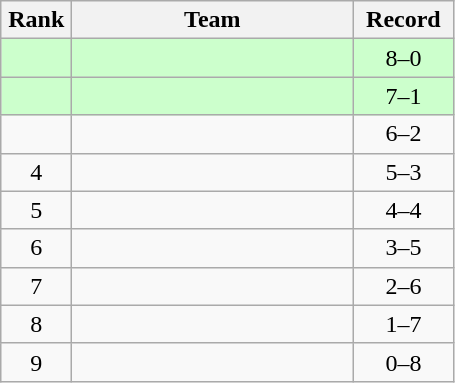<table class="wikitable" style="text-align: center;">
<tr>
<th width=40>Rank</th>
<th width=180>Team</th>
<th width=60>Record</th>
</tr>
<tr bgcolor="#ccffcc">
<td></td>
<td align=left></td>
<td>8–0</td>
</tr>
<tr bgcolor="#ccffcc">
<td></td>
<td align=left></td>
<td>7–1</td>
</tr>
<tr>
<td></td>
<td align=left></td>
<td>6–2</td>
</tr>
<tr>
<td>4</td>
<td align=left></td>
<td>5–3</td>
</tr>
<tr>
<td>5</td>
<td align=left></td>
<td>4–4</td>
</tr>
<tr>
<td>6</td>
<td align=left></td>
<td>3–5</td>
</tr>
<tr>
<td>7</td>
<td align=left></td>
<td>2–6</td>
</tr>
<tr>
<td>8</td>
<td align=left></td>
<td>1–7</td>
</tr>
<tr>
<td>9</td>
<td align=left></td>
<td>0–8</td>
</tr>
</table>
